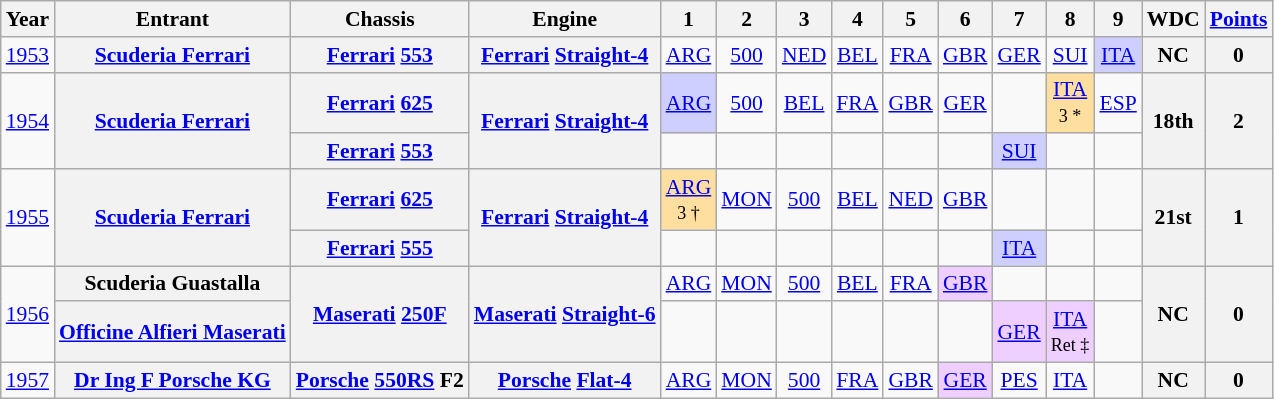<table class="wikitable" style="text-align:center; font-size:90%">
<tr>
<th>Year</th>
<th>Entrant</th>
<th>Chassis</th>
<th>Engine</th>
<th>1</th>
<th>2</th>
<th>3</th>
<th>4</th>
<th>5</th>
<th>6</th>
<th>7</th>
<th>8</th>
<th>9</th>
<th>WDC</th>
<th><a href='#'>Points</a></th>
</tr>
<tr>
<td><a href='#'>1953</a></td>
<th><a href='#'>Scuderia Ferrari</a></th>
<th><a href='#'>Ferrari</a> <a href='#'>553</a></th>
<th><a href='#'>Ferrari</a> <a href='#'>Straight-4</a></th>
<td><a href='#'>ARG</a></td>
<td><a href='#'>500</a></td>
<td><a href='#'>NED</a></td>
<td><a href='#'>BEL</a></td>
<td><a href='#'>FRA</a></td>
<td><a href='#'>GBR</a></td>
<td><a href='#'>GER</a></td>
<td><a href='#'>SUI</a></td>
<td style="background:#CFCFFF;"><a href='#'>ITA</a><br></td>
<th>NC</th>
<th>0</th>
</tr>
<tr>
<td rowspan=2><a href='#'>1954</a></td>
<th rowspan=2><a href='#'>Scuderia Ferrari</a></th>
<th><a href='#'>Ferrari</a> <a href='#'>625</a></th>
<th rowspan=2><a href='#'>Ferrari</a> <a href='#'>Straight-4</a></th>
<td style="background:#CFCFFF;"><a href='#'>ARG</a><br></td>
<td><a href='#'>500</a></td>
<td><a href='#'>BEL</a></td>
<td><a href='#'>FRA</a></td>
<td><a href='#'>GBR</a></td>
<td><a href='#'>GER</a></td>
<td></td>
<td style="background:#FFDF9F;"><a href='#'>ITA</a><br><small>3 *</small></td>
<td><a href='#'>ESP</a></td>
<th rowspan=2>18th</th>
<th rowspan=2>2</th>
</tr>
<tr>
<th><a href='#'>Ferrari</a> <a href='#'>553</a></th>
<td></td>
<td></td>
<td></td>
<td></td>
<td></td>
<td></td>
<td style="background:#CFCFFF;"><a href='#'>SUI</a><br></td>
<td></td>
<td></td>
</tr>
<tr>
<td rowspan=2><a href='#'>1955</a></td>
<th rowspan=2><a href='#'>Scuderia Ferrari</a></th>
<th><a href='#'>Ferrari</a> <a href='#'>625</a></th>
<th rowspan=2><a href='#'>Ferrari</a> <a href='#'>Straight-4</a></th>
<td style="background:#FFDF9F;"><a href='#'>ARG</a><br><small>3 †</small></td>
<td><a href='#'>MON</a></td>
<td><a href='#'>500</a></td>
<td><a href='#'>BEL</a></td>
<td><a href='#'>NED</a></td>
<td><a href='#'>GBR</a></td>
<td></td>
<td></td>
<td></td>
<th rowspan=2>21st</th>
<th rowspan=2>1 </th>
</tr>
<tr>
<th><a href='#'>Ferrari</a> <a href='#'>555</a></th>
<td></td>
<td></td>
<td></td>
<td></td>
<td></td>
<td></td>
<td style="background:#CFCFFF;"><a href='#'>ITA</a><br></td>
<td></td>
<td></td>
</tr>
<tr>
<td rowspan=2><a href='#'>1956</a></td>
<th>Scuderia Guastalla</th>
<th rowspan=2><a href='#'>Maserati</a> <a href='#'>250F</a></th>
<th rowspan=2><a href='#'>Maserati</a> <a href='#'>Straight-6</a></th>
<td><a href='#'>ARG</a></td>
<td><a href='#'>MON</a></td>
<td><a href='#'>500</a></td>
<td><a href='#'>BEL</a></td>
<td><a href='#'>FRA</a></td>
<td style="background:#EFCFFF;"><a href='#'>GBR</a><br></td>
<td></td>
<td></td>
<td></td>
<th rowspan=2>NC</th>
<th rowspan=2>0</th>
</tr>
<tr>
<th><a href='#'>Officine Alfieri Maserati</a></th>
<td></td>
<td></td>
<td></td>
<td></td>
<td></td>
<td></td>
<td style="background:#EFCFFF;"><a href='#'>GER</a><br></td>
<td style="background:#EFCFFF;"><a href='#'>ITA</a><br><small>Ret ‡</small></td>
<td></td>
</tr>
<tr>
<td><a href='#'>1957</a></td>
<th><a href='#'>Dr Ing F Porsche KG</a></th>
<th><a href='#'>Porsche</a> <a href='#'>550RS</a> F2</th>
<th><a href='#'>Porsche</a> <a href='#'>Flat-4</a></th>
<td><a href='#'>ARG</a></td>
<td><a href='#'>MON</a></td>
<td><a href='#'>500</a></td>
<td><a href='#'>FRA</a></td>
<td><a href='#'>GBR</a></td>
<td style="background:#EFCFFF;"><a href='#'>GER</a><br></td>
<td><a href='#'>PES</a></td>
<td><a href='#'>ITA</a></td>
<td></td>
<th>NC</th>
<th>0</th>
</tr>
</table>
